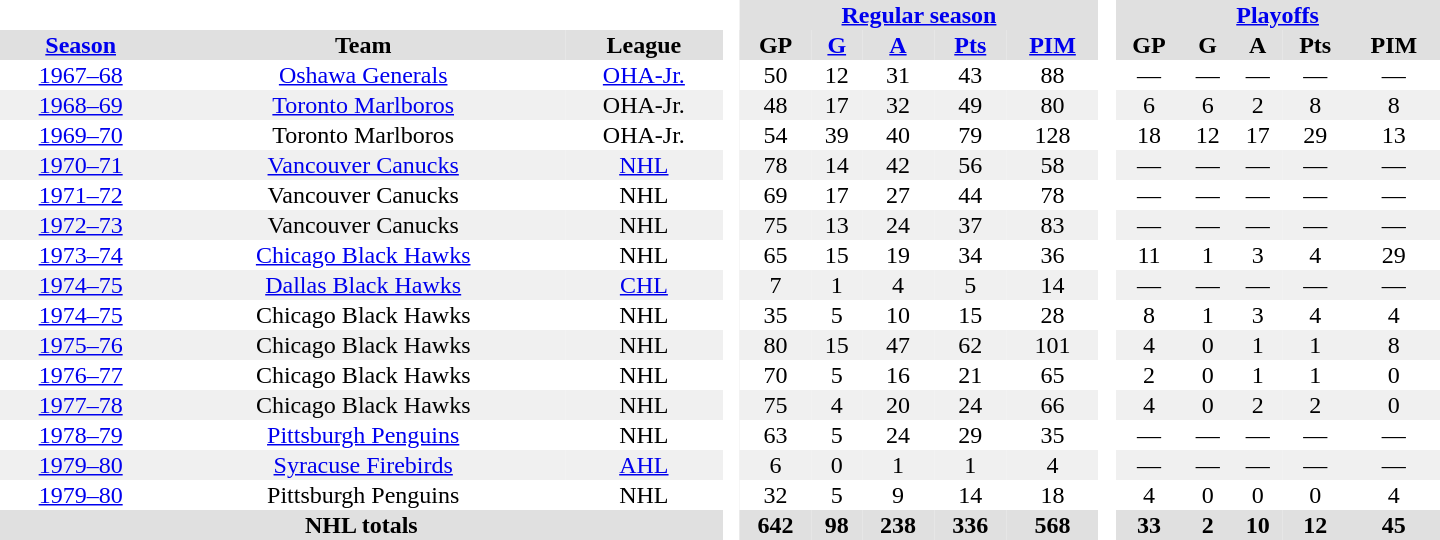<table border="0" cellpadding="1" cellspacing="0" style="text-align:center; width:60em">
<tr bgcolor="#e0e0e0">
<th colspan="3" bgcolor="#ffffff"> </th>
<th rowspan="99" bgcolor="#ffffff"> </th>
<th colspan="5"><a href='#'>Regular season</a></th>
<th rowspan="99" bgcolor="#ffffff"> </th>
<th colspan="5"><a href='#'>Playoffs</a></th>
</tr>
<tr bgcolor="#e0e0e0">
<th><a href='#'>Season</a></th>
<th>Team</th>
<th>League</th>
<th>GP</th>
<th><a href='#'>G</a></th>
<th><a href='#'>A</a></th>
<th><a href='#'>Pts</a></th>
<th><a href='#'>PIM</a></th>
<th>GP</th>
<th>G</th>
<th>A</th>
<th>Pts</th>
<th>PIM</th>
</tr>
<tr>
<td><a href='#'>1967–68</a></td>
<td><a href='#'>Oshawa Generals</a></td>
<td><a href='#'>OHA-Jr.</a></td>
<td>50</td>
<td>12</td>
<td>31</td>
<td>43</td>
<td>88</td>
<td>—</td>
<td>—</td>
<td>—</td>
<td>—</td>
<td>—</td>
</tr>
<tr bgcolor="#f0f0f0">
<td><a href='#'>1968–69</a></td>
<td><a href='#'>Toronto Marlboros</a></td>
<td>OHA-Jr.</td>
<td>48</td>
<td>17</td>
<td>32</td>
<td>49</td>
<td>80</td>
<td>6</td>
<td>6</td>
<td>2</td>
<td>8</td>
<td>8</td>
</tr>
<tr>
<td><a href='#'>1969–70</a></td>
<td>Toronto Marlboros</td>
<td>OHA-Jr.</td>
<td>54</td>
<td>39</td>
<td>40</td>
<td>79</td>
<td>128</td>
<td>18</td>
<td>12</td>
<td>17</td>
<td>29</td>
<td>13</td>
</tr>
<tr bgcolor="#f0f0f0">
<td><a href='#'>1970–71</a></td>
<td><a href='#'>Vancouver Canucks</a></td>
<td><a href='#'>NHL</a></td>
<td>78</td>
<td>14</td>
<td>42</td>
<td>56</td>
<td>58</td>
<td>—</td>
<td>—</td>
<td>—</td>
<td>—</td>
<td>—</td>
</tr>
<tr>
<td><a href='#'>1971–72</a></td>
<td>Vancouver Canucks</td>
<td>NHL</td>
<td>69</td>
<td>17</td>
<td>27</td>
<td>44</td>
<td>78</td>
<td>—</td>
<td>—</td>
<td>—</td>
<td>—</td>
<td>—</td>
</tr>
<tr bgcolor="#f0f0f0">
<td><a href='#'>1972–73</a></td>
<td>Vancouver Canucks</td>
<td>NHL</td>
<td>75</td>
<td>13</td>
<td>24</td>
<td>37</td>
<td>83</td>
<td>—</td>
<td>—</td>
<td>—</td>
<td>—</td>
<td>—</td>
</tr>
<tr>
<td><a href='#'>1973–74</a></td>
<td><a href='#'>Chicago Black Hawks</a></td>
<td>NHL</td>
<td>65</td>
<td>15</td>
<td>19</td>
<td>34</td>
<td>36</td>
<td>11</td>
<td>1</td>
<td>3</td>
<td>4</td>
<td>29</td>
</tr>
<tr bgcolor="#f0f0f0">
<td><a href='#'>1974–75</a></td>
<td><a href='#'>Dallas Black Hawks</a></td>
<td><a href='#'>CHL</a></td>
<td>7</td>
<td>1</td>
<td>4</td>
<td>5</td>
<td>14</td>
<td>—</td>
<td>—</td>
<td>—</td>
<td>—</td>
<td>—</td>
</tr>
<tr>
<td><a href='#'>1974–75</a></td>
<td>Chicago Black Hawks</td>
<td>NHL</td>
<td>35</td>
<td>5</td>
<td>10</td>
<td>15</td>
<td>28</td>
<td>8</td>
<td>1</td>
<td>3</td>
<td>4</td>
<td>4</td>
</tr>
<tr bgcolor="#f0f0f0">
<td><a href='#'>1975–76</a></td>
<td>Chicago Black Hawks</td>
<td>NHL</td>
<td>80</td>
<td>15</td>
<td>47</td>
<td>62</td>
<td>101</td>
<td>4</td>
<td>0</td>
<td>1</td>
<td>1</td>
<td>8</td>
</tr>
<tr>
<td><a href='#'>1976–77</a></td>
<td>Chicago Black Hawks</td>
<td>NHL</td>
<td>70</td>
<td>5</td>
<td>16</td>
<td>21</td>
<td>65</td>
<td>2</td>
<td>0</td>
<td>1</td>
<td>1</td>
<td>0</td>
</tr>
<tr bgcolor="#f0f0f0">
<td><a href='#'>1977–78</a></td>
<td>Chicago Black Hawks</td>
<td>NHL</td>
<td>75</td>
<td>4</td>
<td>20</td>
<td>24</td>
<td>66</td>
<td>4</td>
<td>0</td>
<td>2</td>
<td>2</td>
<td>0</td>
</tr>
<tr>
<td><a href='#'>1978–79</a></td>
<td><a href='#'>Pittsburgh Penguins</a></td>
<td>NHL</td>
<td>63</td>
<td>5</td>
<td>24</td>
<td>29</td>
<td>35</td>
<td>—</td>
<td>—</td>
<td>—</td>
<td>—</td>
<td>—</td>
</tr>
<tr bgcolor="#f0f0f0">
<td><a href='#'>1979–80</a></td>
<td><a href='#'>Syracuse Firebirds</a></td>
<td><a href='#'>AHL</a></td>
<td>6</td>
<td>0</td>
<td>1</td>
<td>1</td>
<td>4</td>
<td>—</td>
<td>—</td>
<td>—</td>
<td>—</td>
<td>—</td>
</tr>
<tr>
<td><a href='#'>1979–80</a></td>
<td>Pittsburgh Penguins</td>
<td>NHL</td>
<td>32</td>
<td>5</td>
<td>9</td>
<td>14</td>
<td>18</td>
<td>4</td>
<td>0</td>
<td>0</td>
<td>0</td>
<td>4</td>
</tr>
<tr bgcolor="#e0e0e0">
<th colspan="3">NHL totals</th>
<th>642</th>
<th>98</th>
<th>238</th>
<th>336</th>
<th>568</th>
<th>33</th>
<th>2</th>
<th>10</th>
<th>12</th>
<th>45</th>
</tr>
</table>
